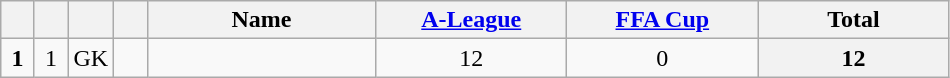<table class="wikitable" style="text-align:center">
<tr>
<th width=15></th>
<th width=15></th>
<th width=15></th>
<th width=15></th>
<th width=145>Name</th>
<th width=120><a href='#'>A-League</a></th>
<th width=120><a href='#'>FFA Cup</a></th>
<th width=120>Total</th>
</tr>
<tr>
<td><strong>1</strong></td>
<td>1</td>
<td>GK</td>
<td></td>
<td align="left"></td>
<td>12</td>
<td>0</td>
<th>12</th>
</tr>
</table>
